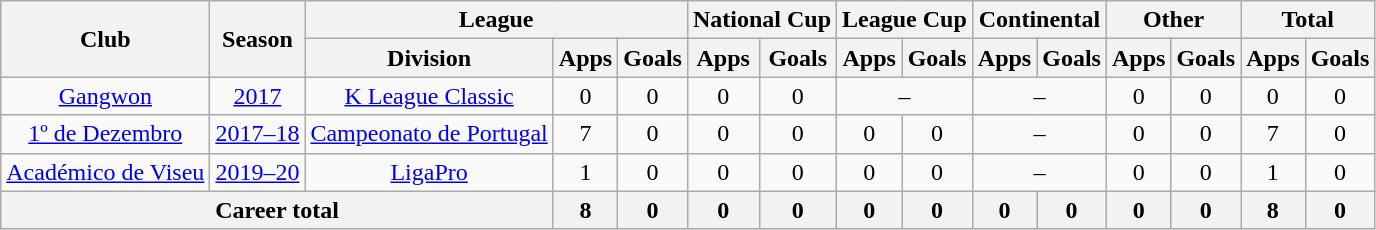<table class="wikitable" style="text-align: center">
<tr>
<th rowspan="2">Club</th>
<th rowspan="2">Season</th>
<th colspan="3">League</th>
<th colspan="2">National Cup</th>
<th colspan="2">League Cup</th>
<th colspan="2">Continental</th>
<th colspan="2">Other</th>
<th colspan="2">Total</th>
</tr>
<tr>
<th>Division</th>
<th>Apps</th>
<th>Goals</th>
<th>Apps</th>
<th>Goals</th>
<th>Apps</th>
<th>Goals</th>
<th>Apps</th>
<th>Goals</th>
<th>Apps</th>
<th>Goals</th>
<th>Apps</th>
<th>Goals</th>
</tr>
<tr>
<td><a href='#'>Gangwon</a></td>
<td><a href='#'>2017</a></td>
<td><a href='#'>K League Classic</a></td>
<td>0</td>
<td>0</td>
<td>0</td>
<td>0</td>
<td colspan="2">–</td>
<td colspan="2">–</td>
<td>0</td>
<td>0</td>
<td>0</td>
<td>0</td>
</tr>
<tr>
<td><a href='#'>1º de Dezembro</a></td>
<td><a href='#'>2017–18</a></td>
<td><a href='#'>Campeonato de Portugal</a></td>
<td>7</td>
<td>0</td>
<td>0</td>
<td>0</td>
<td>0</td>
<td>0</td>
<td colspan="2">–</td>
<td>0</td>
<td>0</td>
<td>7</td>
<td>0</td>
</tr>
<tr>
<td><a href='#'>Académico de Viseu</a></td>
<td><a href='#'>2019–20</a></td>
<td><a href='#'>LigaPro</a></td>
<td>1</td>
<td>0</td>
<td>0</td>
<td>0</td>
<td>0</td>
<td>0</td>
<td colspan="2">–</td>
<td>0</td>
<td>0</td>
<td>1</td>
<td>0</td>
</tr>
<tr>
<th colspan=3>Career total</th>
<th>8</th>
<th>0</th>
<th>0</th>
<th>0</th>
<th>0</th>
<th>0</th>
<th>0</th>
<th>0</th>
<th>0</th>
<th>0</th>
<th>8</th>
<th>0</th>
</tr>
</table>
